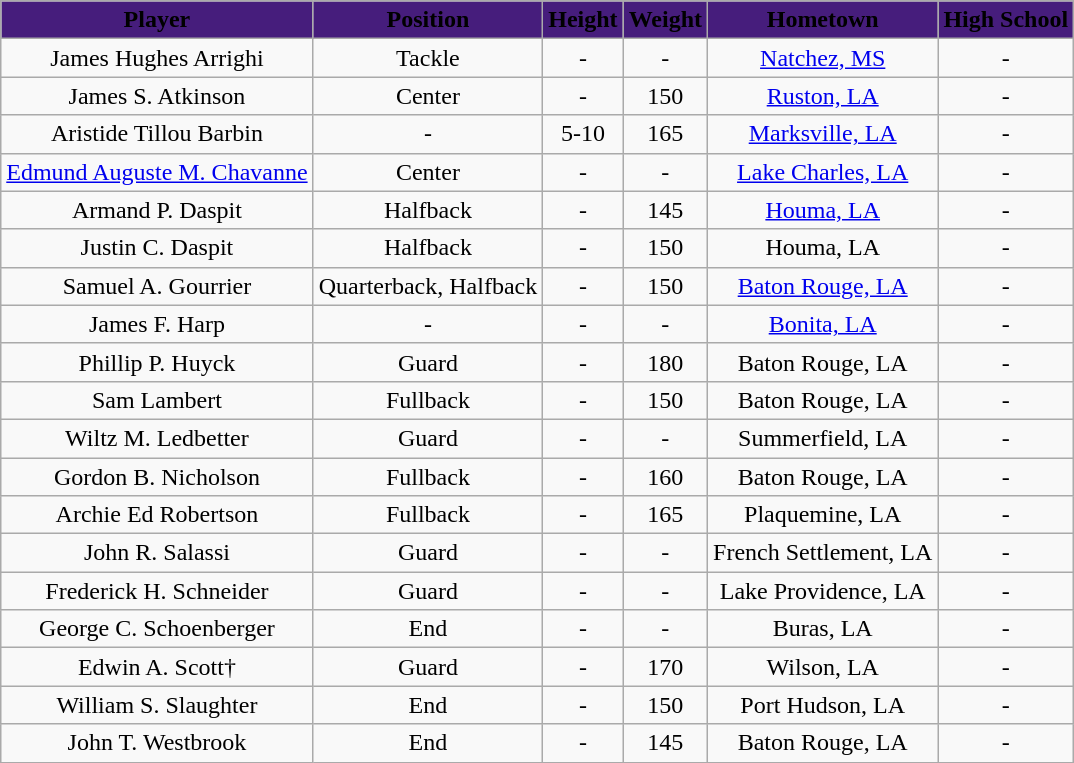<table class="wikitable">
<tr style="text-align:center;">
<th style="background:#461d7c;" align="center"><span>Player</span></th>
<th style="background:#461d7c;" align="center"><span>Position</span></th>
<th style="background:#461d7c;" align="center"><span>Height</span></th>
<th style="background:#461d7c;" align="center"><span>Weight</span></th>
<th style="background:#461d7c;" align="center"><span>Hometown</span></th>
<th style="background:#461d7c;" align="center"><span>High School</span></th>
</tr>
<tr style="text-align:center;">
<td>James Hughes Arrighi</td>
<td>Tackle</td>
<td>-</td>
<td>-</td>
<td><a href='#'>Natchez, MS</a></td>
<td>-</td>
</tr>
<tr style="text-align:center;">
<td>James S. Atkinson</td>
<td>Center</td>
<td>-</td>
<td>150</td>
<td><a href='#'>Ruston, LA</a></td>
<td>-</td>
</tr>
<tr style="text-align:center;">
<td>Aristide Tillou Barbin</td>
<td>-</td>
<td>5-10</td>
<td>165</td>
<td><a href='#'>Marksville, LA</a></td>
<td>-</td>
</tr>
<tr style="text-align:center;">
<td><a href='#'>Edmund Auguste M. Chavanne</a></td>
<td>Center</td>
<td>-</td>
<td>-</td>
<td><a href='#'>Lake Charles, LA</a></td>
<td>-</td>
</tr>
<tr style="text-align:center;">
<td>Armand P. Daspit</td>
<td>Halfback</td>
<td>-</td>
<td>145</td>
<td><a href='#'>Houma, LA</a></td>
<td>-</td>
</tr>
<tr style="text-align:center;">
<td>Justin C. Daspit</td>
<td>Halfback</td>
<td>-</td>
<td>150</td>
<td>Houma, LA</td>
<td>-</td>
</tr>
<tr style="text-align:center;">
<td>Samuel A. Gourrier</td>
<td>Quarterback, Halfback</td>
<td>-</td>
<td>150</td>
<td><a href='#'>Baton Rouge, LA</a></td>
<td>-</td>
</tr>
<tr style="text-align:center;">
<td>James F. Harp</td>
<td>-</td>
<td>-</td>
<td>-</td>
<td><a href='#'>Bonita, LA</a></td>
<td>-</td>
</tr>
<tr style="text-align:center;">
<td>Phillip P. Huyck</td>
<td>Guard</td>
<td>-</td>
<td>180</td>
<td>Baton Rouge, LA</td>
<td>-</td>
</tr>
<tr style="text-align:center;">
<td>Sam Lambert</td>
<td>Fullback</td>
<td>-</td>
<td>150</td>
<td>Baton Rouge, LA</td>
<td>-</td>
</tr>
<tr style="text-align:center;">
<td>Wiltz M. Ledbetter</td>
<td>Guard</td>
<td>-</td>
<td>-</td>
<td>Summerfield, LA</td>
<td>-</td>
</tr>
<tr style="text-align:center;">
<td>Gordon B. Nicholson</td>
<td>Fullback</td>
<td>-</td>
<td>160</td>
<td>Baton Rouge, LA</td>
<td>-</td>
</tr>
<tr style="text-align:center;">
<td>Archie Ed Robertson</td>
<td>Fullback</td>
<td>-</td>
<td>165</td>
<td>Plaquemine, LA</td>
<td>-</td>
</tr>
<tr style="text-align:center;">
<td>John R. Salassi</td>
<td>Guard</td>
<td>-</td>
<td>-</td>
<td>French Settlement, LA</td>
<td>-</td>
</tr>
<tr style="text-align:center;">
<td>Frederick H. Schneider</td>
<td>Guard</td>
<td>-</td>
<td>-</td>
<td>Lake Providence, LA</td>
<td>-</td>
</tr>
<tr style="text-align:center;">
<td>George C. Schoenberger</td>
<td>End</td>
<td>-</td>
<td>-</td>
<td>Buras, LA</td>
<td>-</td>
</tr>
<tr style="text-align:center;">
<td>Edwin A. Scott†</td>
<td>Guard</td>
<td>-</td>
<td>170</td>
<td>Wilson, LA</td>
<td>-</td>
</tr>
<tr style="text-align:center;">
<td>William S. Slaughter</td>
<td>End</td>
<td>-</td>
<td>150</td>
<td>Port Hudson, LA</td>
<td>-</td>
</tr>
<tr style="text-align:center;">
<td>John T. Westbrook</td>
<td>End</td>
<td>-</td>
<td>145</td>
<td>Baton Rouge, LA</td>
<td>-</td>
</tr>
</table>
